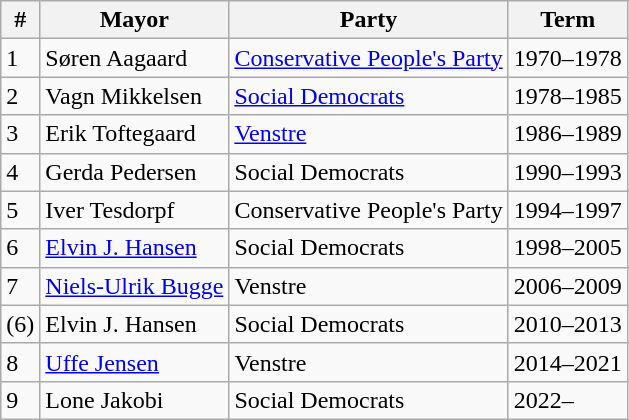<table class="wikitable">
<tr>
<th>#</th>
<th>Mayor</th>
<th>Party</th>
<th>Term</th>
</tr>
<tr>
<td>1</td>
<td>Søren Aagaard</td>
<td> <a href='#'>Conservative People's Party</a></td>
<td>1970–1978</td>
</tr>
<tr>
<td>2</td>
<td>Vagn Mikkelsen</td>
<td> <a href='#'>Social Democrats</a></td>
<td>1978–1985</td>
</tr>
<tr>
<td>3</td>
<td>Erik Toftegaard</td>
<td> <a href='#'>Venstre</a></td>
<td>1986–1989</td>
</tr>
<tr>
<td>4</td>
<td>Gerda Pedersen</td>
<td> Social Democrats</td>
<td>1990–1993</td>
</tr>
<tr>
<td>5</td>
<td>Iver Tesdorpf</td>
<td> Conservative People's Party</td>
<td>1994–1997</td>
</tr>
<tr>
<td>6</td>
<td><a href='#'>Elvin J. Hansen</a></td>
<td> Social Democrats</td>
<td>1998–2005</td>
</tr>
<tr>
<td>7</td>
<td><a href='#'>Niels-Ulrik Bugge</a></td>
<td> Venstre</td>
<td>2006–2009</td>
</tr>
<tr>
<td>(6)</td>
<td>Elvin J. Hansen</td>
<td> Social Democrats</td>
<td>2010–2013</td>
</tr>
<tr>
<td>8</td>
<td><a href='#'>Uffe Jensen</a></td>
<td> Venstre</td>
<td>2014–2021</td>
</tr>
<tr>
<td>9</td>
<td>Lone Jakobi</td>
<td> Social Democrats</td>
<td>2022–</td>
</tr>
</table>
